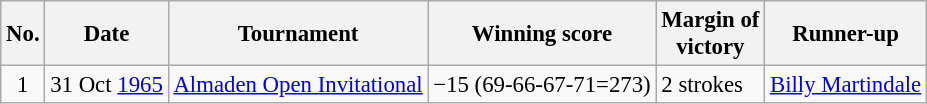<table class="wikitable" style="font-size:95%;">
<tr>
<th>No.</th>
<th>Date</th>
<th>Tournament</th>
<th>Winning score</th>
<th>Margin of<br>victory</th>
<th>Runner-up</th>
</tr>
<tr>
<td align=center>1</td>
<td>31 Oct <a href='#'>1965</a></td>
<td><a href='#'>Almaden Open Invitational</a></td>
<td>−15 (69-66-67-71=273)</td>
<td>2 strokes</td>
<td> <a href='#'>Billy Martindale</a></td>
</tr>
</table>
